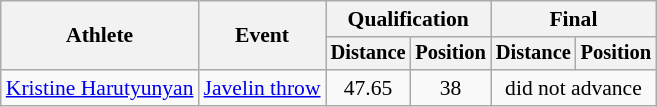<table class=wikitable style="font-size:90%">
<tr>
<th rowspan="2">Athlete</th>
<th rowspan="2">Event</th>
<th colspan="2">Qualification</th>
<th colspan="2">Final</th>
</tr>
<tr style="font-size:95%">
<th>Distance</th>
<th>Position</th>
<th>Distance</th>
<th>Position</th>
</tr>
<tr align=center>
<td align=left><a href='#'>Kristine Harutyunyan</a></td>
<td align=left><a href='#'>Javelin throw</a></td>
<td>47.65</td>
<td>38</td>
<td colspan=2>did not advance</td>
</tr>
</table>
